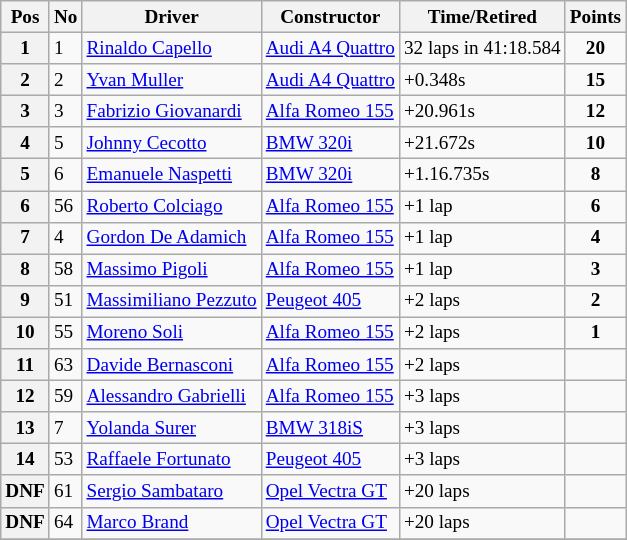<table class="wikitable" style="font-size: 80%;">
<tr>
<th>Pos</th>
<th>No</th>
<th>Driver</th>
<th>Constructor</th>
<th>Time/Retired</th>
<th>Points</th>
</tr>
<tr>
<th>1</th>
<td>1</td>
<td> <a href='#'>Rinaldo Capello</a></td>
<td><a href='#'>Audi A4 Quattro</a></td>
<td>32 laps in 41:18.584</td>
<td align=center><strong>20</strong></td>
</tr>
<tr>
<th>2</th>
<td>2</td>
<td> <a href='#'>Yvan Muller</a></td>
<td><a href='#'>Audi A4 Quattro</a></td>
<td>+0.348s</td>
<td align=center><strong>15</strong></td>
</tr>
<tr>
<th>3</th>
<td>3</td>
<td> <a href='#'>Fabrizio Giovanardi</a></td>
<td><a href='#'>Alfa Romeo 155</a></td>
<td>+20.961s</td>
<td align=center><strong>12</strong></td>
</tr>
<tr>
<th>4</th>
<td>5</td>
<td> <a href='#'>Johnny Cecotto</a></td>
<td><a href='#'>BMW 320i</a></td>
<td>+21.672s</td>
<td align=center><strong>10</strong></td>
</tr>
<tr>
<th>5</th>
<td>6</td>
<td> <a href='#'>Emanuele Naspetti</a></td>
<td><a href='#'>BMW 320i</a></td>
<td>+1.16.735s</td>
<td align=center><strong>8</strong></td>
</tr>
<tr>
<th>6</th>
<td>56</td>
<td> <a href='#'>Roberto Colciago</a></td>
<td><a href='#'>Alfa Romeo 155</a></td>
<td>+1 lap</td>
<td align=center><strong>6</strong></td>
</tr>
<tr>
<th>7</th>
<td>4</td>
<td> <a href='#'>Gordon De Adamich</a></td>
<td><a href='#'>Alfa Romeo 155</a></td>
<td>+1 lap</td>
<td align=center><strong>4</strong></td>
</tr>
<tr>
<th>8</th>
<td>58</td>
<td> <a href='#'>Massimo Pigoli</a></td>
<td><a href='#'>Alfa Romeo 155</a></td>
<td>+1 lap</td>
<td align=center><strong>3</strong></td>
</tr>
<tr>
<th>9</th>
<td>51</td>
<td> <a href='#'>Massimiliano Pezzuto</a></td>
<td><a href='#'>Peugeot 405</a></td>
<td>+2 laps</td>
<td align=center><strong>2</strong></td>
</tr>
<tr>
<th>10</th>
<td>55</td>
<td> <a href='#'>Moreno Soli</a></td>
<td><a href='#'>Alfa Romeo 155</a></td>
<td>+2 laps</td>
<td align=center><strong>1</strong></td>
</tr>
<tr>
<th>11</th>
<td>63</td>
<td> <a href='#'>Davide Bernasconi</a></td>
<td><a href='#'>Alfa Romeo 155</a></td>
<td>+2 laps</td>
<td></td>
</tr>
<tr>
<th>12</th>
<td>59</td>
<td> <a href='#'>Alessandro Gabrielli</a></td>
<td><a href='#'>Alfa Romeo 155</a></td>
<td>+3 laps</td>
<td></td>
</tr>
<tr>
<th>13</th>
<td>7</td>
<td> <a href='#'>Yolanda Surer</a></td>
<td><a href='#'>BMW 318iS</a></td>
<td>+3 laps</td>
<td></td>
</tr>
<tr>
<th>14</th>
<td>53</td>
<td> <a href='#'>Raffaele Fortunato</a></td>
<td><a href='#'>Peugeot 405</a></td>
<td>+3 laps</td>
<td></td>
</tr>
<tr>
<th>DNF</th>
<td>61</td>
<td> <a href='#'>Sergio Sambataro</a></td>
<td><a href='#'> Opel Vectra GT</a></td>
<td>+20 laps</td>
<td></td>
</tr>
<tr>
<th>DNF</th>
<td>64</td>
<td> <a href='#'>Marco Brand</a></td>
<td><a href='#'> Opel Vectra GT</a></td>
<td>+20 laps</td>
<td></td>
</tr>
<tr>
</tr>
</table>
